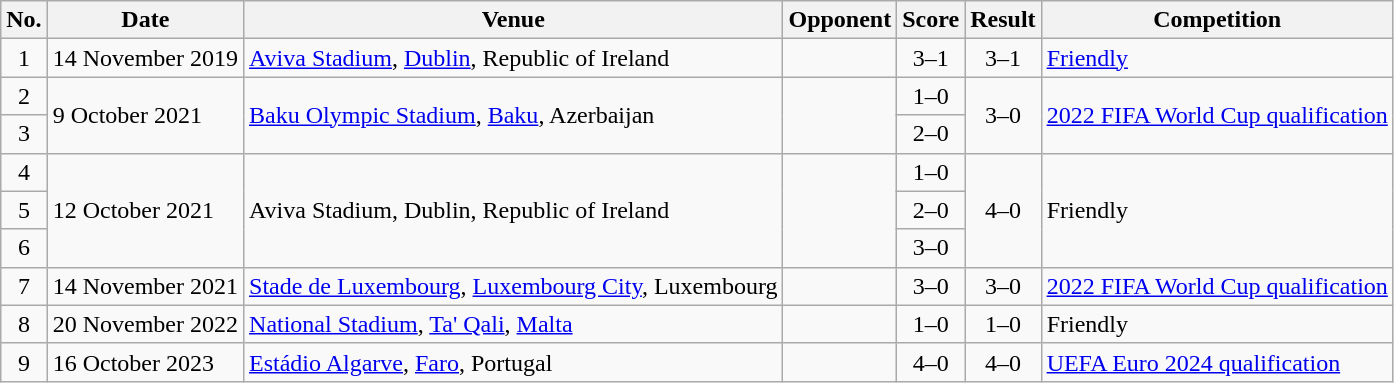<table class="wikitable sortable">
<tr>
<th scope="col">No.</th>
<th scope="col">Date</th>
<th scope="col">Venue</th>
<th scope="col">Opponent</th>
<th scope="col">Score</th>
<th scope="col">Result</th>
<th scope="col">Competition</th>
</tr>
<tr>
<td style="text-align:center">1</td>
<td>14 November 2019</td>
<td><a href='#'>Aviva Stadium</a>, <a href='#'>Dublin</a>, Republic of Ireland</td>
<td></td>
<td style="text-align:center">3–1</td>
<td style="text-align:center">3–1</td>
<td><a href='#'>Friendly</a></td>
</tr>
<tr>
<td style="text-align:center">2</td>
<td rowspan="2">9 October 2021</td>
<td rowspan="2"><a href='#'>Baku Olympic Stadium</a>, <a href='#'>Baku</a>, Azerbaijan</td>
<td rowspan="2"></td>
<td style="text-align:center">1–0</td>
<td rowspan="2" style="text-align:center">3–0</td>
<td rowspan="2"><a href='#'>2022 FIFA World Cup qualification</a></td>
</tr>
<tr>
<td style="text-align:center">3</td>
<td style="text-align:center">2–0</td>
</tr>
<tr>
<td style="text-align:center">4</td>
<td rowspan="3">12 October 2021</td>
<td rowspan="3">Aviva Stadium, Dublin, Republic of Ireland</td>
<td rowspan="3"></td>
<td style="text-align:center">1–0</td>
<td rowspan="3" style="text-align:center">4–0</td>
<td rowspan="3">Friendly</td>
</tr>
<tr>
<td style="text-align:center">5</td>
<td style="text-align:center">2–0</td>
</tr>
<tr>
<td style="text-align:center">6</td>
<td style="text-align:center">3–0</td>
</tr>
<tr>
<td style="text-align:center">7</td>
<td>14 November 2021</td>
<td><a href='#'>Stade de Luxembourg</a>, <a href='#'>Luxembourg City</a>, Luxembourg</td>
<td></td>
<td style="text-align:center">3–0</td>
<td style="text-align:center">3–0</td>
<td><a href='#'>2022 FIFA World Cup qualification</a></td>
</tr>
<tr>
<td style="text-align:center">8</td>
<td>20 November 2022</td>
<td><a href='#'>National Stadium</a>, <a href='#'>Ta' Qali</a>, <a href='#'>Malta</a></td>
<td></td>
<td style="text-align:center">1–0</td>
<td style="text-align:center">1–0</td>
<td>Friendly</td>
</tr>
<tr>
<td style="text-align:center">9</td>
<td>16 October 2023</td>
<td><a href='#'>Estádio Algarve</a>, <a href='#'>Faro</a>, Portugal</td>
<td></td>
<td style="text-align:center">4–0</td>
<td style="text-align:center">4–0</td>
<td><a href='#'>UEFA Euro 2024 qualification</a></td>
</tr>
</table>
